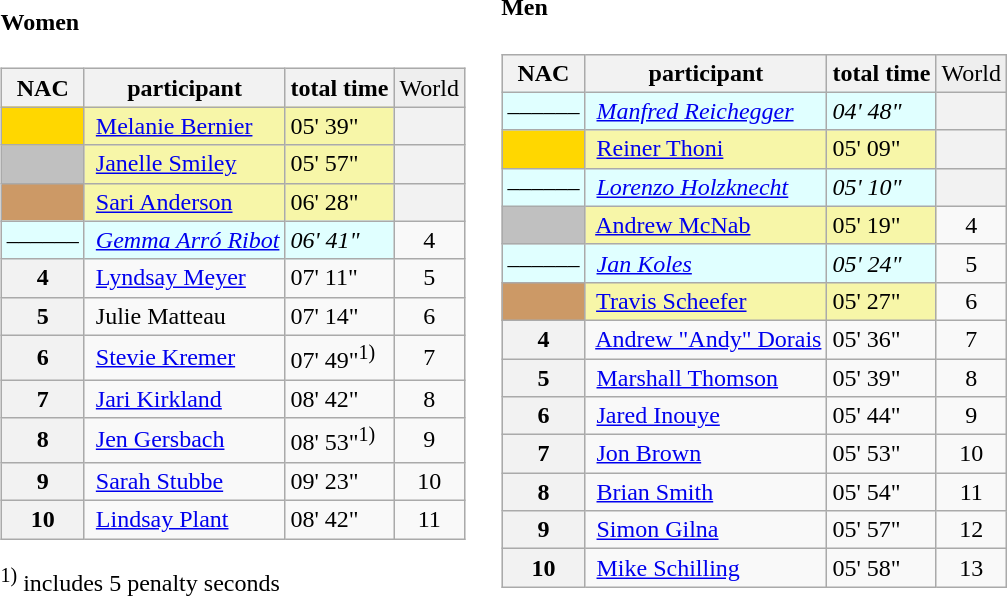<table>
<tr>
<td><br><h4>Women</h4><table class="wikitable">
<tr>
<th>NAC</th>
<th>participant</th>
<th>total time</th>
<td bgcolor="#EEEEEE">World</td>
</tr>
<tr>
<td bgcolor="gold" align="center"></td>
<td bgcolor="#F7F6A8"> <a href='#'>Melanie Bernier</a></td>
<td bgcolor="#F7F6A8">05' 39"</td>
<th bgcolor="gold"></th>
</tr>
<tr>
<td bgcolor="silver" align="center"></td>
<td bgcolor="#F7F6A8"> <a href='#'>Janelle Smiley</a></td>
<td bgcolor="#F7F6A8">05' 57"</td>
<th bgcolor="silver"></th>
</tr>
<tr>
<td bgcolor="#cc9966" align="center"></td>
<td bgcolor="#F7F6A8"> <a href='#'>Sari Anderson</a></td>
<td bgcolor="#F7F6A8">06' 28"</td>
<th bgcolor="#cc9966"></th>
</tr>
<tr>
<td bgcolor="#E0FFFF" align="center">––––––</td>
<td bgcolor="#E0FFFF"> <em><a href='#'>Gemma Arró Ribot</a></em></td>
<td bgcolor="#E0FFFF"><em>06' 41"</em></td>
<td align="center">4</td>
</tr>
<tr>
<th>4</th>
<td> <a href='#'>Lyndsay Meyer</a></td>
<td>07' 11"</td>
<td align="center">5</td>
</tr>
<tr>
<th>5</th>
<td> Julie Matteau</td>
<td>07' 14"</td>
<td align="center">6</td>
</tr>
<tr>
<th>6</th>
<td> <a href='#'>Stevie Kremer</a></td>
<td>07' 49"<sup>1)</sup></td>
<td align="center">7</td>
</tr>
<tr>
<th>7</th>
<td> <a href='#'>Jari Kirkland</a></td>
<td>08' 42"</td>
<td align="center">8</td>
</tr>
<tr>
<th>8</th>
<td> <a href='#'>Jen Gersbach</a></td>
<td>08' 53"<sup>1)</sup></td>
<td align="center">9</td>
</tr>
<tr>
<th>9</th>
<td> <a href='#'>Sarah Stubbe</a></td>
<td>09' 23"</td>
<td align="center">10</td>
</tr>
<tr>
<th>10</th>
<td> <a href='#'>Lindsay Plant</a></td>
<td>08' 42"</td>
<td align="center">11</td>
</tr>
</table>
<sup>1)</sup> includes 5 penalty seconds</td>
<td></td>
<td><br><h4>Men</h4><table class="wikitable">
<tr>
<th>NAC</th>
<th>participant</th>
<th>total time</th>
<td bgcolor="#EEEEEE">World</td>
</tr>
<tr>
<td bgcolor="#E0FFFF" align="center">––––––</td>
<td bgcolor="#E0FFFF"> <em><a href='#'>Manfred Reichegger</a></em></td>
<td bgcolor="#E0FFFF"><em>04' 48"</em></td>
<th bgcolor="gold"></th>
</tr>
<tr>
<td bgcolor="gold" align="center"></td>
<td bgcolor="#F7F6A8"> <a href='#'>Reiner Thoni</a></td>
<td bgcolor="#F7F6A8">05' 09"</td>
<th bgcolor="silver"></th>
</tr>
<tr>
<td bgcolor="#E0FFFF" align="center">––––––</td>
<td bgcolor="#E0FFFF"> <em><a href='#'>Lorenzo Holzknecht</a></em></td>
<td bgcolor="#E0FFFF"><em>05' 10"</em></td>
<th bgcolor="#cc9966"></th>
</tr>
<tr>
<td bgcolor="silver" align="center"></td>
<td bgcolor="#F7F6A8"> <a href='#'>Andrew McNab</a></td>
<td bgcolor="#F7F6A8">05' 19"</td>
<td align="center">4</td>
</tr>
<tr>
<td bgcolor="#E0FFFF" align="center">––––––</td>
<td bgcolor="#E0FFFF"> <em><a href='#'>Jan Koles</a></em></td>
<td bgcolor="#E0FFFF"><em>05' 24"</em></td>
<td align="center">5</td>
</tr>
<tr>
<td bgcolor="#cc9966" align="center"></td>
<td bgcolor="#F7F6A8"> <a href='#'>Travis Scheefer</a></td>
<td bgcolor="#F7F6A8">05' 27"</td>
<td align="center">6</td>
</tr>
<tr>
<th>4</th>
<td> <a href='#'>Andrew "Andy" Dorais</a></td>
<td>05' 36"</td>
<td align="center">7</td>
</tr>
<tr>
<th>5</th>
<td> <a href='#'>Marshall Thomson</a></td>
<td>05' 39"</td>
<td align="center">8</td>
</tr>
<tr>
<th>6</th>
<td> <a href='#'>Jared Inouye</a></td>
<td>05' 44"</td>
<td align="center">9</td>
</tr>
<tr>
<th>7</th>
<td> <a href='#'>Jon Brown</a></td>
<td>05' 53"</td>
<td align="center">10</td>
</tr>
<tr>
<th>8</th>
<td> <a href='#'>Brian Smith</a></td>
<td>05' 54"</td>
<td align="center">11</td>
</tr>
<tr>
<th>9</th>
<td> <a href='#'>Simon Gilna</a></td>
<td>05' 57"</td>
<td align="center">12</td>
</tr>
<tr>
<th>10</th>
<td> <a href='#'>Mike Schilling</a></td>
<td>05' 58"</td>
<td align="center">13</td>
</tr>
</table>
</td>
</tr>
</table>
